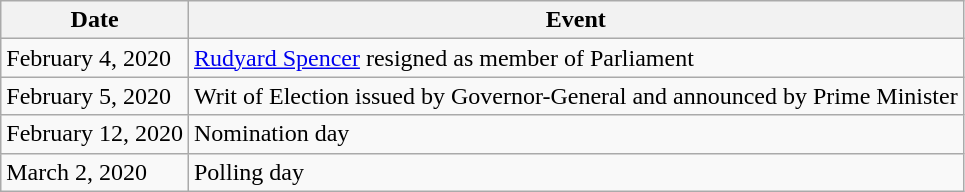<table class="wikitable">
<tr>
<th>Date</th>
<th>Event</th>
</tr>
<tr>
<td>February 4, 2020</td>
<td><a href='#'>Rudyard Spencer</a> resigned as member of Parliament</td>
</tr>
<tr>
<td>February 5, 2020</td>
<td>Writ of Election issued by Governor-General and announced by Prime Minister</td>
</tr>
<tr>
<td>February 12, 2020</td>
<td>Nomination day</td>
</tr>
<tr>
<td>March 2, 2020</td>
<td>Polling day</td>
</tr>
</table>
